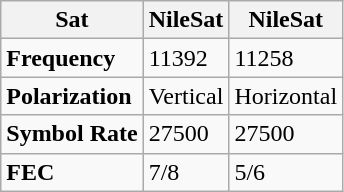<table class="wikitable">
<tr>
<th>Sat</th>
<th>NileSat</th>
<th>NileSat</th>
</tr>
<tr>
<td><strong>Frequency</strong></td>
<td>11392</td>
<td>11258</td>
</tr>
<tr>
<td><strong>Polarization</strong></td>
<td>Vertical</td>
<td>Horizontal</td>
</tr>
<tr>
<td><strong>Symbol Rate</strong></td>
<td>27500</td>
<td>27500</td>
</tr>
<tr>
<td><strong>FEC</strong></td>
<td>7/8</td>
<td>5/6</td>
</tr>
</table>
